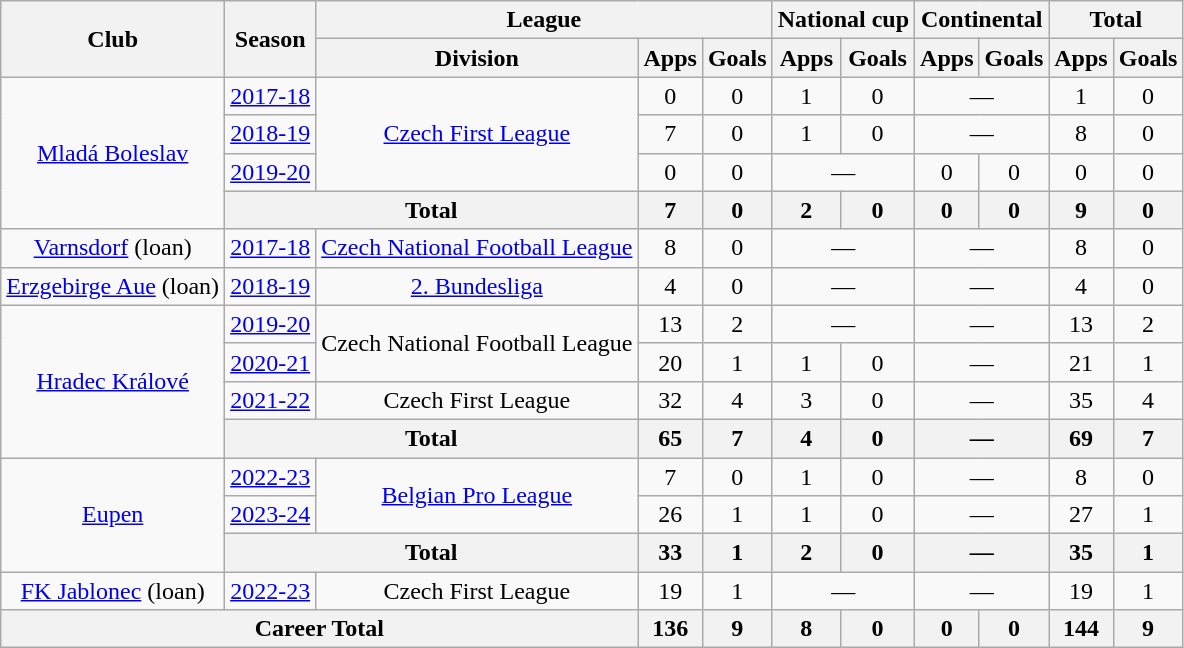<table class="wikitable" style="text-align: center;">
<tr>
<th rowspan="2">Club</th>
<th rowspan="2">Season</th>
<th colspan="3">League</th>
<th colspan="2">National cup</th>
<th colspan="2">Continental</th>
<th colspan="2">Total</th>
</tr>
<tr>
<th>Division</th>
<th>Apps</th>
<th>Goals</th>
<th>Apps</th>
<th>Goals</th>
<th>Apps</th>
<th>Goals</th>
<th>Apps</th>
<th>Goals</th>
</tr>
<tr>
<td rowspan="4"><a href='#'>Mladá Boleslav</a></td>
<td><a href='#'>2017-18</a></td>
<td rowspan="3"><a href='#'>Czech First League</a></td>
<td>0</td>
<td>0</td>
<td>1</td>
<td>0</td>
<td colspan="2">—</td>
<td>1</td>
<td>0</td>
</tr>
<tr>
<td><a href='#'>2018-19</a></td>
<td>7</td>
<td>0</td>
<td>1</td>
<td>0</td>
<td colspan="2">—</td>
<td>8</td>
<td>0</td>
</tr>
<tr>
<td><a href='#'>2019-20</a></td>
<td>0</td>
<td>0</td>
<td colspan="2">—</td>
<td>0</td>
<td>0</td>
<td>0</td>
<td>0</td>
</tr>
<tr>
<th colspan="2">Total</th>
<th>7</th>
<th>0</th>
<th>2</th>
<th>0</th>
<th>0</th>
<th>0</th>
<th>9</th>
<th>0</th>
</tr>
<tr>
<td><a href='#'>Varnsdorf</a> (loan)</td>
<td><a href='#'>2017-18</a></td>
<td><a href='#'>Czech National Football League</a></td>
<td>8</td>
<td>0</td>
<td colspan="2">—</td>
<td colspan="2">—</td>
<td>8</td>
<td>0</td>
</tr>
<tr>
<td><a href='#'>Erzgebirge Aue</a> (loan)</td>
<td><a href='#'>2018-19</a></td>
<td><a href='#'>2. Bundesliga</a></td>
<td>4</td>
<td>0</td>
<td colspan="2">—</td>
<td colspan="2">—</td>
<td>4</td>
<td>0</td>
</tr>
<tr>
<td rowspan="4"><a href='#'>Hradec Králové</a></td>
<td><a href='#'>2019-20</a></td>
<td rowspan="2">Czech National Football League</td>
<td>13</td>
<td>2</td>
<td colspan="2">—</td>
<td colspan="2">—</td>
<td>13</td>
<td>2</td>
</tr>
<tr>
<td><a href='#'>2020-21</a></td>
<td>20</td>
<td>1</td>
<td>1</td>
<td>0</td>
<td colspan="2">—</td>
<td>21</td>
<td>1</td>
</tr>
<tr>
<td><a href='#'>2021-22</a></td>
<td>Czech First League</td>
<td>32</td>
<td>4</td>
<td>3</td>
<td>0</td>
<td colspan="2">—</td>
<td>35</td>
<td>4</td>
</tr>
<tr>
<th colspan="2">Total</th>
<th>65</th>
<th>7</th>
<th>4</th>
<th>0</th>
<th colspan="2">—</th>
<th>69</th>
<th>7</th>
</tr>
<tr>
<td rowspan="3"><a href='#'>Eupen</a></td>
<td><a href='#'>2022-23</a></td>
<td rowspan="2"><a href='#'>Belgian Pro League</a></td>
<td>7</td>
<td>0</td>
<td>1</td>
<td>0</td>
<td colspan="2">—</td>
<td>8</td>
<td>0</td>
</tr>
<tr>
<td><a href='#'>2023-24</a></td>
<td>26</td>
<td>1</td>
<td>1</td>
<td>0</td>
<td colspan="2">—</td>
<td>27</td>
<td>1</td>
</tr>
<tr>
<th colspan="2">Total</th>
<th>33</th>
<th>1</th>
<th>2</th>
<th>0</th>
<th colspan="2">—</th>
<th>35</th>
<th>1</th>
</tr>
<tr>
<td><a href='#'>FK Jablonec</a> (loan)</td>
<td><a href='#'>2022-23</a></td>
<td>Czech First League</td>
<td>19</td>
<td>1</td>
<td colspan="2">—</td>
<td colspan="2">—</td>
<td>19</td>
<td>1</td>
</tr>
<tr>
<th colspan="3">Career Total</th>
<th>136</th>
<th>9</th>
<th>8</th>
<th>0</th>
<th>0</th>
<th>0</th>
<th>144</th>
<th>9</th>
</tr>
</table>
